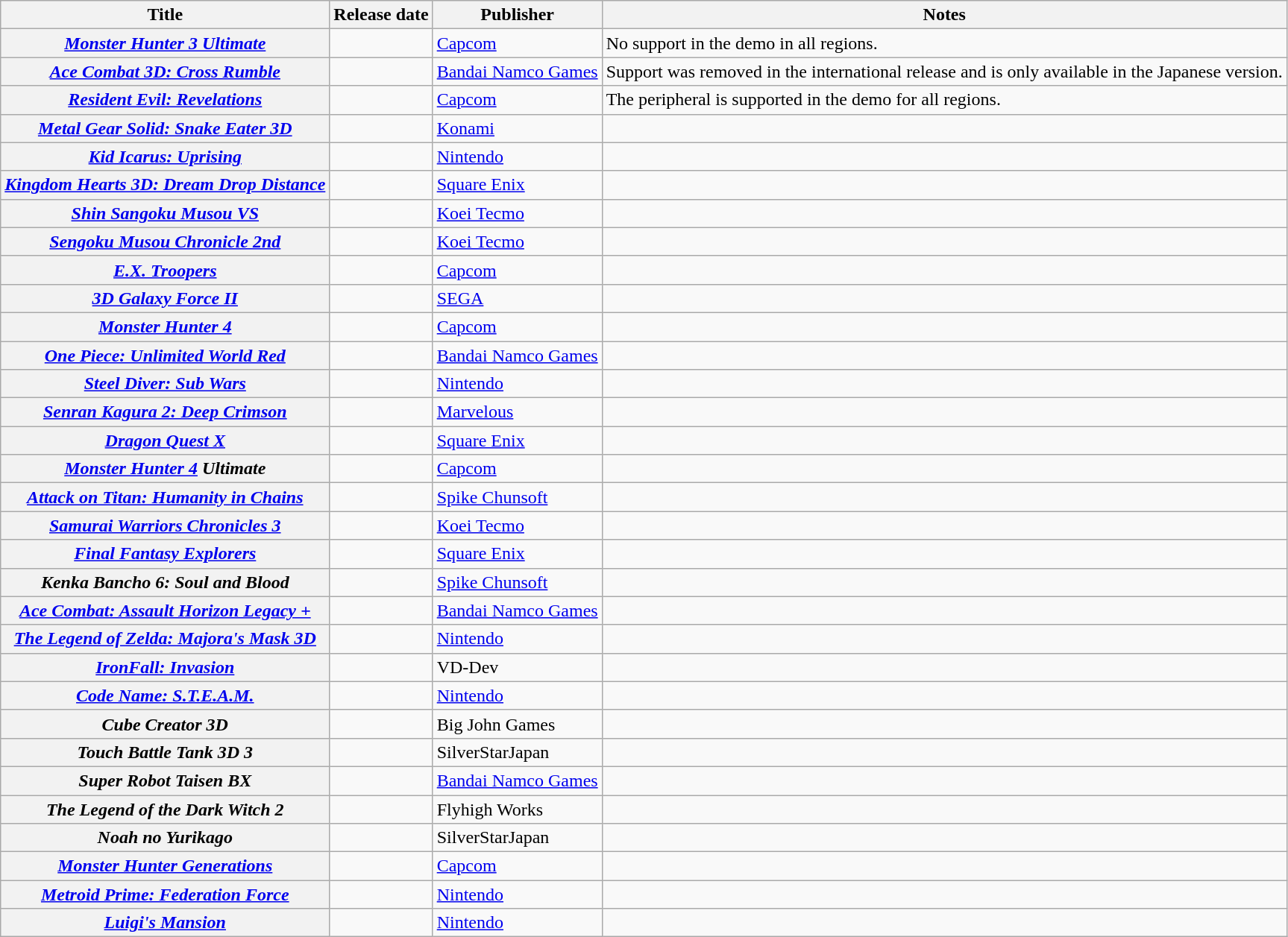<table class="wikitable collapsible collapsed plainrowheaders">
<tr>
<th scope="col">Title</th>
<th scope="col">Release date</th>
<th scope="col">Publisher</th>
<th scope="col">Notes</th>
</tr>
<tr>
<th scope="row"><em><a href='#'>Monster Hunter 3 Ultimate</a></em></th>
<td style="text-align:center;"></td>
<td><a href='#'>Capcom</a></td>
<td>No support in the demo in all regions.</td>
</tr>
<tr>
<th scope="row"><em><a href='#'>Ace Combat 3D: Cross Rumble</a></em></th>
<td style="text-align:center;"></td>
<td><a href='#'>Bandai Namco Games</a></td>
<td>Support was removed in the international release and is only available in the Japanese version.</td>
</tr>
<tr>
<th scope="row"><em><a href='#'>Resident Evil: Revelations</a></em></th>
<td style="text-align:center;"></td>
<td><a href='#'>Capcom</a></td>
<td>The peripheral is supported in the demo for all regions.</td>
</tr>
<tr>
<th scope="row"><em><a href='#'>Metal Gear Solid: Snake Eater 3D</a></em></th>
<td style="text-align:center;"></td>
<td><a href='#'>Konami</a></td>
<td></td>
</tr>
<tr>
<th scope="row"><em><a href='#'>Kid Icarus: Uprising</a></em></th>
<td style="text-align:center;"></td>
<td><a href='#'>Nintendo</a></td>
<td></td>
</tr>
<tr>
<th scope="row"><em><a href='#'>Kingdom Hearts 3D: Dream Drop Distance</a></em></th>
<td style="text-align:center;"></td>
<td><a href='#'>Square Enix</a></td>
<td></td>
</tr>
<tr>
<th scope="row"><em><a href='#'>Shin Sangoku Musou VS</a></em></th>
<td style="text-align:center;"></td>
<td><a href='#'>Koei Tecmo</a></td>
<td></td>
</tr>
<tr>
<th scope="row"><em><a href='#'>Sengoku Musou Chronicle 2nd</a></em></th>
<td style="text-align:center;"></td>
<td><a href='#'>Koei Tecmo</a></td>
<td></td>
</tr>
<tr>
<th scope="row"><em><a href='#'>E.X. Troopers</a></em></th>
<td style="text-align:center;"></td>
<td><a href='#'>Capcom</a></td>
<td></td>
</tr>
<tr>
<th scope="row"><em><a href='#'>3D Galaxy Force II</a></em></th>
<td style="text-align:center;"></td>
<td><a href='#'>SEGA</a></td>
<td></td>
</tr>
<tr>
<th scope="row"><em><a href='#'>Monster Hunter 4</a></em></th>
<td style="text-align:center;"></td>
<td><a href='#'>Capcom</a></td>
<td></td>
</tr>
<tr>
<th scope="row"><em><a href='#'>One Piece: Unlimited World Red</a></em></th>
<td style="text-align:center;"></td>
<td><a href='#'>Bandai Namco Games</a></td>
<td></td>
</tr>
<tr>
<th scope="row"><em><a href='#'>Steel Diver: Sub Wars</a></em></th>
<td style="text-align:center;"></td>
<td><a href='#'>Nintendo</a></td>
<td></td>
</tr>
<tr>
<th scope="row"><em><a href='#'>Senran Kagura 2: Deep Crimson</a></em></th>
<td style="text-align:center;"></td>
<td><a href='#'>Marvelous</a></td>
<td></td>
</tr>
<tr>
<th scope="row"><em><a href='#'>Dragon Quest X</a></em></th>
<td style="text-align:center;"></td>
<td><a href='#'>Square Enix</a></td>
<td></td>
</tr>
<tr>
<th scope="row"><em><a href='#'>Monster Hunter 4</a> Ultimate</em></th>
<td style="text-align:center;"></td>
<td><a href='#'>Capcom</a></td>
<td></td>
</tr>
<tr>
<th scope="row"><em><a href='#'>Attack on Titan: Humanity in Chains</a></em></th>
<td style="text-align:center;"></td>
<td><a href='#'>Spike Chunsoft</a></td>
<td></td>
</tr>
<tr>
<th scope="row"><em><a href='#'>Samurai Warriors Chronicles 3</a></em></th>
<td style="text-align:center;"></td>
<td><a href='#'>Koei Tecmo</a></td>
<td></td>
</tr>
<tr>
<th scope="row"><em><a href='#'>Final Fantasy Explorers</a></em></th>
<td style="text-align:center;"></td>
<td><a href='#'>Square Enix</a></td>
<td></td>
</tr>
<tr>
<th scope="row"><em>Kenka Bancho 6: Soul and Blood</em></th>
<td style="text-align:center;"></td>
<td><a href='#'>Spike Chunsoft</a></td>
<td></td>
</tr>
<tr>
<th scope="row"><em><a href='#'>Ace Combat: Assault Horizon Legacy +</a></em></th>
<td style="text-align:center;"></td>
<td><a href='#'>Bandai Namco Games</a></td>
<td></td>
</tr>
<tr>
<th scope="row"><em><a href='#'>The Legend of Zelda: Majora's Mask 3D</a></em></th>
<td style="text-align:center;"></td>
<td><a href='#'>Nintendo</a></td>
<td></td>
</tr>
<tr>
<th scope="row"><em><a href='#'>IronFall: Invasion</a></em></th>
<td style="text-align:center;"></td>
<td>VD-Dev</td>
<td></td>
</tr>
<tr>
<th scope="row"><em><a href='#'>Code Name: S.T.E.A.M.</a></em></th>
<td style="text-align:center;"></td>
<td><a href='#'>Nintendo</a></td>
<td></td>
</tr>
<tr>
<th scope="row"><em>Cube Creator 3D</em></th>
<td style="text-align:center;"></td>
<td>Big John Games</td>
<td></td>
</tr>
<tr>
<th scope="row"><em>Touch Battle Tank 3D 3</em></th>
<td style="text-align:center;"></td>
<td>SilverStarJapan</td>
<td></td>
</tr>
<tr>
<th scope="row"><em>Super Robot Taisen BX</em></th>
<td style="text-align:center;"></td>
<td><a href='#'>Bandai Namco Games</a></td>
<td></td>
</tr>
<tr>
<th scope="row"><em>The Legend of the Dark Witch 2</em></th>
<td style="text-align:center;"></td>
<td>Flyhigh Works</td>
<td></td>
</tr>
<tr>
<th scope="row"><em>Noah no Yurikago</em></th>
<td style="text-align:center;"></td>
<td>SilverStarJapan</td>
<td></td>
</tr>
<tr>
<th scope="row"><em><a href='#'>Monster Hunter Generations</a></em></th>
<td style="text-align:center;"></td>
<td><a href='#'>Capcom</a></td>
<td></td>
</tr>
<tr>
<th scope="row"><em><a href='#'>Metroid Prime: Federation Force</a></em></th>
<td style="text-align:center;"></td>
<td><a href='#'>Nintendo</a></td>
<td></td>
</tr>
<tr>
<th scope="row"><em><a href='#'>Luigi's Mansion</a></em></th>
<td style="text-align:center;"></td>
<td><a href='#'>Nintendo</a></td>
<td></td>
</tr>
</table>
